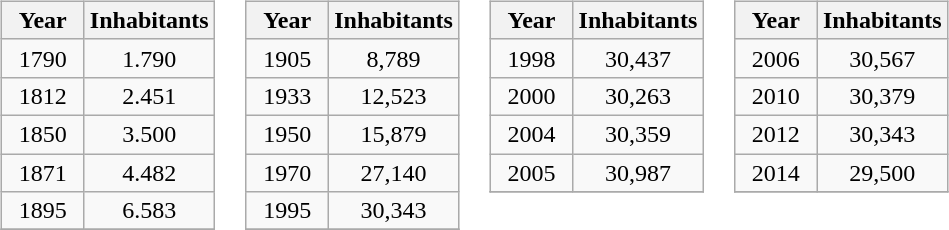<table>
<tr>
<td></td>
<td valign="top"><br><table class="wikitable" style="text-align:center;">
<tr>
<th style="width:3em">Year</th>
<th>Inhabitants</th>
</tr>
<tr>
<td>1790</td>
<td>1.790</td>
</tr>
<tr>
<td>1812</td>
<td>2.451</td>
</tr>
<tr>
<td>1850</td>
<td>3.500</td>
</tr>
<tr>
<td>1871</td>
<td>4.482</td>
</tr>
<tr>
<td>1895</td>
<td>6.583</td>
</tr>
<tr>
</tr>
</table>
</td>
<td valign="top"><br><table class="wikitable" style="text-align:center;">
<tr>
<th style="width:3em">Year</th>
<th>Inhabitants</th>
</tr>
<tr>
<td>1905</td>
<td>8,789</td>
</tr>
<tr>
<td>1933</td>
<td>12,523</td>
</tr>
<tr>
<td>1950</td>
<td>15,879</td>
</tr>
<tr>
<td>1970</td>
<td>27,140</td>
</tr>
<tr>
<td>1995</td>
<td>30,343</td>
</tr>
<tr>
</tr>
</table>
</td>
<td valign="top"><br><table class="wikitable" style="text-align:center;">
<tr>
<th style="width:3em">Year</th>
<th>Inhabitants</th>
</tr>
<tr>
<td>1998</td>
<td>30,437</td>
</tr>
<tr>
<td>2000</td>
<td>30,263</td>
</tr>
<tr>
<td>2004</td>
<td>30,359</td>
</tr>
<tr>
<td>2005</td>
<td>30,987</td>
</tr>
<tr>
</tr>
</table>
</td>
<td valign="top"><br><table class="wikitable" style="text-align:center;">
<tr>
<th style="width:3em">Year</th>
<th>Inhabitants</th>
</tr>
<tr>
<td>2006</td>
<td>30,567</td>
</tr>
<tr>
<td>2010</td>
<td>30,379</td>
</tr>
<tr>
<td>2012</td>
<td>30,343</td>
</tr>
<tr>
<td>2014</td>
<td>29,500</td>
</tr>
<tr>
</tr>
</table>
</td>
</tr>
</table>
